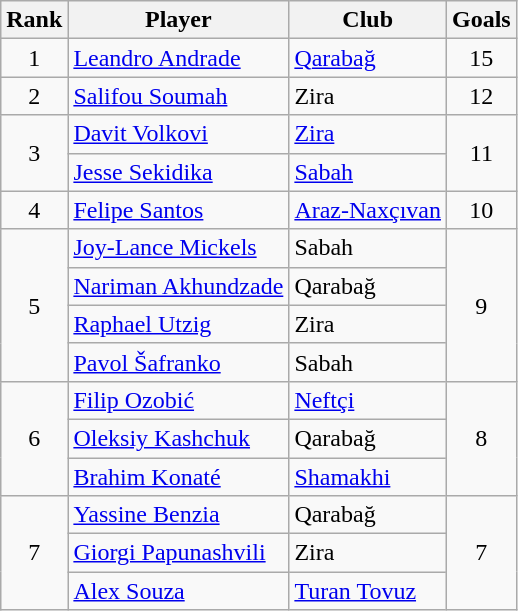<table class="wikitable" style="text-align:center">
<tr>
<th>Rank</th>
<th>Player</th>
<th>Club</th>
<th>Goals</th>
</tr>
<tr>
<td>1</td>
<td align="left"> <a href='#'>Leandro Andrade</a></td>
<td align="left"><a href='#'>Qarabağ</a></td>
<td>15</td>
</tr>
<tr>
<td>2</td>
<td align="left"> <a href='#'>Salifou Soumah</a></td>
<td align="left">Zira</td>
<td>12</td>
</tr>
<tr>
<td rowspan="2">3</td>
<td align="left"> <a href='#'>Davit Volkovi</a></td>
<td align="left"><a href='#'>Zira</a></td>
<td rowspan="2">11</td>
</tr>
<tr>
<td align="left"> <a href='#'>Jesse Sekidika</a></td>
<td align="left"><a href='#'>Sabah</a></td>
</tr>
<tr>
<td>4</td>
<td align="left"> <a href='#'>Felipe Santos</a></td>
<td align="left"><a href='#'>Araz-Naxçıvan</a></td>
<td>10</td>
</tr>
<tr>
<td rowspan="4">5</td>
<td align="left"> <a href='#'>Joy-Lance Mickels</a></td>
<td align="left">Sabah</td>
<td rowspan="4">9</td>
</tr>
<tr>
<td align="left"> <a href='#'>Nariman Akhundzade</a></td>
<td align="left">Qarabağ</td>
</tr>
<tr>
<td align="left"> <a href='#'>Raphael Utzig</a></td>
<td align="left">Zira</td>
</tr>
<tr>
<td align="left"> <a href='#'>Pavol Šafranko</a></td>
<td align="left">Sabah</td>
</tr>
<tr>
<td rowspan="3">6</td>
<td align="left">  <a href='#'>Filip Ozobić</a></td>
<td align="left"><a href='#'>Neftçi</a></td>
<td rowspan="3">8</td>
</tr>
<tr>
<td align="left">  <a href='#'>Oleksiy Kashchuk</a></td>
<td align="left">Qarabağ</td>
</tr>
<tr>
<td align="left"> <a href='#'>Brahim Konaté</a></td>
<td align="left"><a href='#'>Shamakhi</a></td>
</tr>
<tr>
<td rowspan="3">7</td>
<td align="left">  <a href='#'>Yassine Benzia</a></td>
<td align="left">Qarabağ</td>
<td rowspan="3">7</td>
</tr>
<tr>
<td align="left">  <a href='#'>Giorgi Papunashvili</a></td>
<td align="left">Zira</td>
</tr>
<tr>
<td align="left"> <a href='#'>Alex Souza</a></td>
<td align="left"><a href='#'>Turan Tovuz</a></td>
</tr>
</table>
